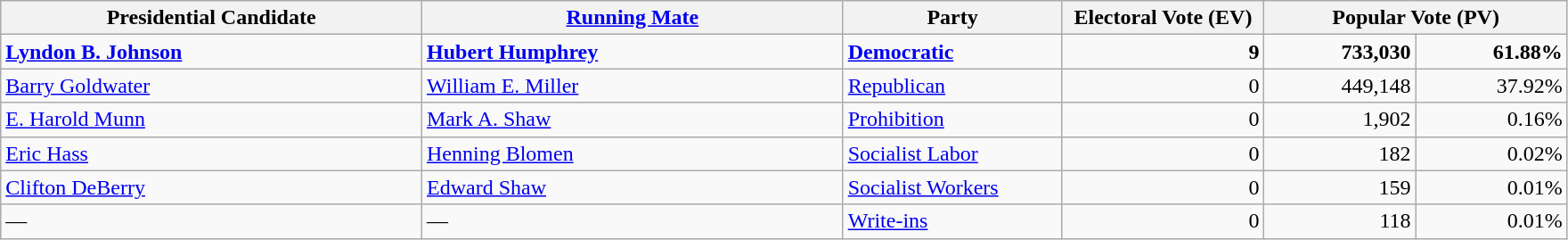<table class="wikitable">
<tr>
<th width="25%">Presidential Candidate</th>
<th width="25%"><a href='#'>Running Mate</a></th>
<th width="13%">Party</th>
<th width="12%">Electoral Vote (EV)</th>
<th colspan="2" width="18%">Popular Vote (PV)</th>
</tr>
<tr>
<td><strong><a href='#'>Lyndon B. Johnson</a></strong></td>
<td><strong><a href='#'>Hubert Humphrey</a></strong></td>
<td><strong><a href='#'>Democratic</a></strong></td>
<td align="right"><strong>9</strong></td>
<td align="right"><strong>733,030</strong></td>
<td align="right"><strong>61.88%</strong></td>
</tr>
<tr>
<td><a href='#'>Barry Goldwater</a></td>
<td><a href='#'>William E. Miller</a></td>
<td><a href='#'>Republican</a></td>
<td align="right">0</td>
<td align="right">449,148</td>
<td align="right">37.92%</td>
</tr>
<tr>
<td><a href='#'>E. Harold Munn</a></td>
<td><a href='#'>Mark A. Shaw</a></td>
<td><a href='#'>Prohibition</a></td>
<td align="right">0</td>
<td align="right">1,902</td>
<td align="right">0.16%</td>
</tr>
<tr>
<td><a href='#'>Eric Hass</a></td>
<td><a href='#'>Henning Blomen</a></td>
<td><a href='#'>Socialist Labor</a></td>
<td align="right">0</td>
<td align="right">182</td>
<td align="right">0.02%</td>
</tr>
<tr>
<td><a href='#'>Clifton DeBerry</a></td>
<td><a href='#'>Edward Shaw</a></td>
<td><a href='#'>Socialist Workers</a></td>
<td align="right">0</td>
<td align="right">159</td>
<td align="right">0.01%</td>
</tr>
<tr>
<td>—</td>
<td>—</td>
<td><a href='#'>Write-ins</a></td>
<td align="right">0</td>
<td align="right">118</td>
<td align="right">0.01%</td>
</tr>
</table>
